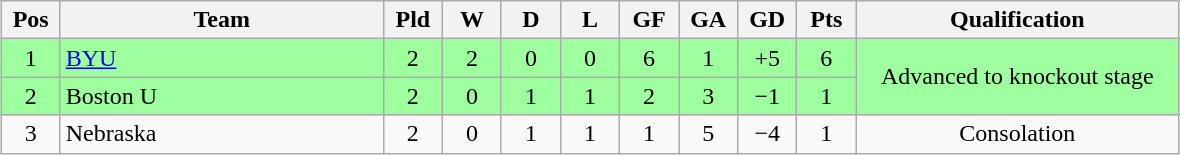<table class="wikitable" style="text-align:center; margin: 1em auto">
<tr>
<th style="width:2em">Pos</th>
<th style="width:13em">Team</th>
<th style="width:2em">Pld</th>
<th style="width:2em">W</th>
<th style="width:2em">D</th>
<th style="width:2em">L</th>
<th style="width:2em">GF</th>
<th style="width:2em">GA</th>
<th style="width:2em">GD</th>
<th style="width:2em">Pts</th>
<th style="width:13em">Qualification</th>
</tr>
<tr bgcolor="#9eff9e">
<td>1</td>
<td style="text-align:left"><a href='#'>BYU</a></td>
<td>2</td>
<td>2</td>
<td>0</td>
<td>0</td>
<td>6</td>
<td>1</td>
<td>+5</td>
<td>6</td>
<td rowspan="2">Advanced to knockout stage</td>
</tr>
<tr bgcolor="#9eff9e">
<td>2</td>
<td style="text-align:left">Boston U</td>
<td>2</td>
<td>0</td>
<td>1</td>
<td>1</td>
<td>2</td>
<td>3</td>
<td>−1</td>
<td>1</td>
</tr>
<tr>
<td>3</td>
<td style="text-align:left">Nebraska</td>
<td>2</td>
<td>0</td>
<td>1</td>
<td>1</td>
<td>1</td>
<td>5</td>
<td>−4</td>
<td>1</td>
<td>Consolation</td>
</tr>
</table>
